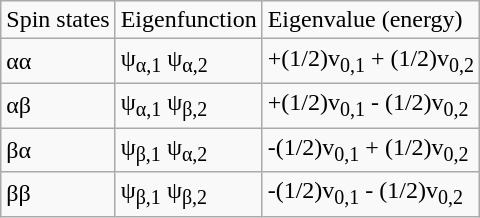<table class="wikitable">
<tr>
<td>Spin states</td>
<td>Eigenfunction</td>
<td>Eigenvalue (energy)</td>
</tr>
<tr>
<td>αα</td>
<td>ψ<sub>α,1</sub> ψ<sub>α,2</sub></td>
<td>+(1/2)v<sub>0,1</sub> + (1/2)v<sub>0,2</sub></td>
</tr>
<tr>
<td>αβ</td>
<td>ψ<sub>α,1</sub> ψ<sub>β,2</sub></td>
<td>+(1/2)v<sub>0,1</sub> - (1/2)v<sub>0,2</sub></td>
</tr>
<tr>
<td>βα</td>
<td>ψ<sub>β,1</sub> ψ<sub>α,2</sub></td>
<td>-(1/2)v<sub>0,1</sub> + (1/2)v<sub>0,2</sub></td>
</tr>
<tr>
<td>ββ</td>
<td>ψ<sub>β,1</sub> ψ<sub>β,2</sub></td>
<td>-(1/2)v<sub>0,1</sub> - (1/2)v<sub>0,2</sub></td>
</tr>
</table>
